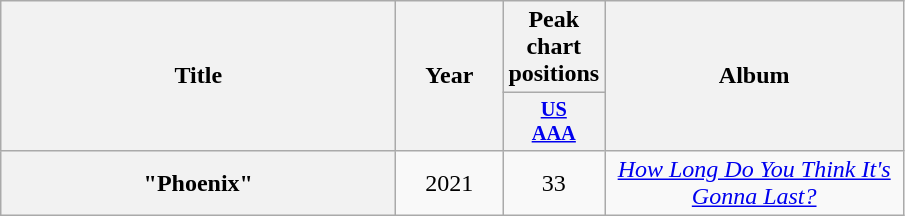<table class="wikitable plainrowheaders" style="text-align:center;" border="1">
<tr>
<th scope="col" rowspan="2" style="width:16em;">Title</th>
<th scope="col" rowspan="2" style="width:4em;">Year</th>
<th scope="col" colspan="1">Peak chart positions</th>
<th scope="col" rowspan="2" style="width:12em;">Album</th>
</tr>
<tr>
<th scope="col" style="width:3em;font-size:85%;"><a href='#'>US<br>AAA</a><br></th>
</tr>
<tr>
<th scope="row">"Phoenix"<br></th>
<td>2021</td>
<td>33</td>
<td><em><a href='#'>How Long Do You Think It's Gonna Last?</a></em></td>
</tr>
</table>
